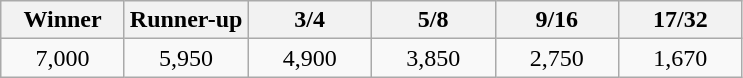<table class="wikitable" style="text-align:center">
<tr>
<th width="75">Winner</th>
<th width="75">Runner-up</th>
<th width="75">3/4</th>
<th width="75">5/8</th>
<th width="75">9/16</th>
<th width="75">17/32</th>
</tr>
<tr>
<td>7,000</td>
<td>5,950</td>
<td>4,900</td>
<td>3,850</td>
<td>2,750</td>
<td>1,670</td>
</tr>
</table>
